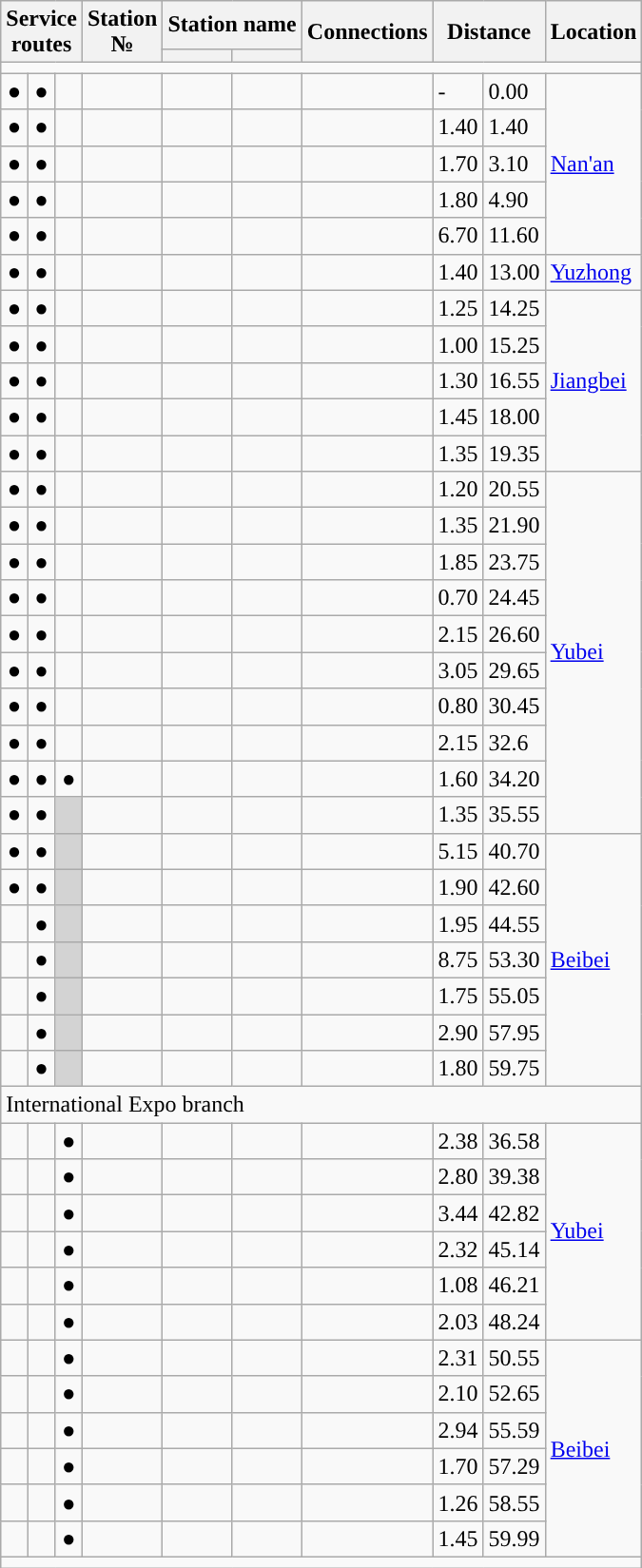<table class="wikitable sticky-header">
<tr>
<th rowspan="2" colspan="3">Service<br>routes</th>
<th rowspan="2">Station<br>№</th>
<th colspan="2">Station name</th>
<th rowspan="2">Connections</th>
<th colspan="2" rowspan="2">Distance<br></th>
<th rowspan="2">Location</th>
</tr>
<tr>
<th></th>
<th></th>
</tr>
<tr style="background:#">
<td colspan="10"></td>
</tr>
<tr>
<td align="center">●</td>
<td align="center">●</td>
<td align="center"></td>
<td></td>
<td></td>
<td></td>
<td></td>
<td>-</td>
<td>0.00</td>
<td rowspan="5"><a href='#'>Nan'an</a></td>
</tr>
<tr>
<td align="center">●</td>
<td align="center">●</td>
<td align="center"></td>
<td></td>
<td></td>
<td></td>
<td></td>
<td>1.40</td>
<td>1.40</td>
</tr>
<tr>
<td align="center">●</td>
<td align="center">●</td>
<td align="center"></td>
<td></td>
<td></td>
<td></td>
<td></td>
<td>1.70</td>
<td>3.10</td>
</tr>
<tr>
<td align="center">●</td>
<td align="center">●</td>
<td align="center"></td>
<td></td>
<td></td>
<td></td>
<td></td>
<td>1.80</td>
<td>4.90</td>
</tr>
<tr>
<td align="center">●</td>
<td align="center">●</td>
<td align="center"></td>
<td></td>
<td></td>
<td></td>
<td></td>
<td>6.70</td>
<td>11.60</td>
</tr>
<tr>
<td align="center">●</td>
<td align="center">●</td>
<td align="center"></td>
<td></td>
<td></td>
<td></td>
<td>  </td>
<td>1.40</td>
<td>13.00</td>
<td><a href='#'>Yuzhong</a></td>
</tr>
<tr>
<td align="center">●</td>
<td align="center">●</td>
<td align="center"></td>
<td></td>
<td></td>
<td></td>
<td></td>
<td>1.25</td>
<td>14.25</td>
<td rowspan="5"><a href='#'>Jiangbei</a></td>
</tr>
<tr>
<td align="center">●</td>
<td align="center">●</td>
<td align="center"></td>
<td></td>
<td></td>
<td></td>
<td></td>
<td>1.00</td>
<td>15.25</td>
</tr>
<tr>
<td align="center">●</td>
<td align="center">●</td>
<td align="center"></td>
<td></td>
<td></td>
<td></td>
<td> </td>
<td>1.30</td>
<td>16.55</td>
</tr>
<tr>
<td align="center">●</td>
<td align="center">●</td>
<td align="center"></td>
<td></td>
<td></td>
<td></td>
<td></td>
<td>1.45</td>
<td>18.00</td>
</tr>
<tr>
<td align="center">●</td>
<td align="center">●</td>
<td align="center"></td>
<td></td>
<td></td>
<td></td>
<td></td>
<td>1.35</td>
<td>19.35</td>
</tr>
<tr>
<td align="center">●</td>
<td align="center">●</td>
<td align="center"></td>
<td></td>
<td></td>
<td></td>
<td></td>
<td>1.20</td>
<td>20.55</td>
<td rowspan="10"><a href='#'>Yubei</a></td>
</tr>
<tr>
<td align="center">●</td>
<td align="center">●</td>
<td align="center"></td>
<td></td>
<td></td>
<td></td>
<td> </td>
<td>1.35</td>
<td>21.90</td>
</tr>
<tr>
<td align="center">●</td>
<td align="center">●</td>
<td align="center"></td>
<td></td>
<td></td>
<td></td>
<td></td>
<td>1.85</td>
<td>23.75</td>
</tr>
<tr>
<td align="center">●</td>
<td align="center">●</td>
<td align="center"></td>
<td></td>
<td></td>
<td></td>
<td> </td>
<td>0.70</td>
<td>24.45</td>
</tr>
<tr>
<td align="center">●</td>
<td align="center">●</td>
<td align="center"></td>
<td></td>
<td></td>
<td></td>
<td></td>
<td>2.15</td>
<td>26.60</td>
</tr>
<tr>
<td align="center">●</td>
<td align="center">●</td>
<td align="center"></td>
<td></td>
<td></td>
<td></td>
<td></td>
<td>3.05</td>
<td>29.65</td>
</tr>
<tr>
<td align="center">●</td>
<td align="center">●</td>
<td align="center"></td>
<td></td>
<td></td>
<td></td>
<td></td>
<td>0.80</td>
<td>30.45</td>
</tr>
<tr>
<td align="center">●</td>
<td align="center">●</td>
<td align="center"></td>
<td></td>
<td></td>
<td></td>
<td></td>
<td>2.15</td>
<td>32.6</td>
</tr>
<tr>
<td align="center">●</td>
<td align="center">●</td>
<td align="center">●</td>
<td></td>
<td></td>
<td></td>
<td></td>
<td>1.60</td>
<td>34.20</td>
</tr>
<tr>
<td align="center">●</td>
<td align="center">●</td>
<td align="center" style="background-color:lightgrey;"></td>
<td></td>
<td></td>
<td></td>
<td> </td>
<td>1.35</td>
<td>35.55</td>
</tr>
<tr>
<td align="center">●</td>
<td align="center">●</td>
<td align="center" style="background-color:lightgrey;"></td>
<td></td>
<td></td>
<td></td>
<td></td>
<td>5.15</td>
<td>40.70</td>
<td rowspan="7"><a href='#'>Beibei</a></td>
</tr>
<tr>
<td align="center">●</td>
<td align="center">●</td>
<td align="center" style="background-color:lightgrey;"></td>
<td></td>
<td></td>
<td></td>
<td></td>
<td>1.90</td>
<td>42.60</td>
</tr>
<tr>
<td align="center"></td>
<td align="center">●</td>
<td align="center" style="background-color:lightgrey;"></td>
<td></td>
<td></td>
<td></td>
<td></td>
<td>1.95</td>
<td>44.55</td>
</tr>
<tr>
<td align="center"></td>
<td align="center">●</td>
<td align="center" style="background-color:lightgrey;"></td>
<td></td>
<td></td>
<td></td>
<td></td>
<td>8.75</td>
<td>53.30</td>
</tr>
<tr>
<td align="center"></td>
<td align="center">●</td>
<td align="center" style="background-color:lightgrey;"></td>
<td></td>
<td></td>
<td></td>
<td></td>
<td>1.75</td>
<td>55.05</td>
</tr>
<tr>
<td align="center"></td>
<td align="center">●</td>
<td align="center" style="background-color:lightgrey;"></td>
<td></td>
<td></td>
<td></td>
<td></td>
<td>2.90</td>
<td>57.95</td>
</tr>
<tr>
<td align="center"></td>
<td align="center">●</td>
<td align="center" style="background-color:lightgrey;"></td>
<td></td>
<td></td>
<td></td>
<td></td>
<td>1.80</td>
<td>59.75</td>
</tr>
<tr style="background-color:#">
<td colspan="10"> International Expo branch</td>
</tr>
<tr>
<td align="center"></td>
<td align="center"></td>
<td align="center">●</td>
<td></td>
<td></td>
<td></td>
<td> </td>
<td>2.38</td>
<td>36.58</td>
<td rowspan="6"><a href='#'>Yubei</a></td>
</tr>
<tr>
<td align="center"></td>
<td align="center"></td>
<td align="center">●</td>
<td></td>
<td></td>
<td></td>
<td></td>
<td>2.80</td>
<td>39.38</td>
</tr>
<tr>
<td align="center"></td>
<td align="center"></td>
<td align="center">●</td>
<td></td>
<td></td>
<td></td>
<td></td>
<td>3.44</td>
<td>42.82</td>
</tr>
<tr>
<td align="center"></td>
<td align="center"></td>
<td align="center">●</td>
<td></td>
<td></td>
<td></td>
<td></td>
<td>2.32</td>
<td>45.14</td>
</tr>
<tr>
<td align="center"></td>
<td align="center"></td>
<td align="center">●</td>
<td></td>
<td></td>
<td></td>
<td></td>
<td>1.08</td>
<td>46.21</td>
</tr>
<tr>
<td align="center"></td>
<td align="center"></td>
<td align="center">●</td>
<td></td>
<td></td>
<td></td>
<td></td>
<td>2.03</td>
<td>48.24</td>
</tr>
<tr>
<td align="center"></td>
<td align="center"></td>
<td align="center">●</td>
<td></td>
<td></td>
<td></td>
<td></td>
<td>2.31</td>
<td>50.55</td>
<td rowspan="6"><a href='#'>Beibei</a></td>
</tr>
<tr>
<td align="center"></td>
<td align="center"></td>
<td align="center">●</td>
<td></td>
<td></td>
<td></td>
<td></td>
<td>2.10</td>
<td>52.65</td>
</tr>
<tr>
<td align="center"></td>
<td align="center"></td>
<td align="center">●</td>
<td></td>
<td></td>
<td></td>
<td></td>
<td>2.94</td>
<td>55.59</td>
</tr>
<tr>
<td align="center"></td>
<td align="center"></td>
<td align="center">●</td>
<td></td>
<td></td>
<td></td>
<td></td>
<td>1.70</td>
<td>57.29</td>
</tr>
<tr>
<td align="center"></td>
<td align="center"></td>
<td align="center">●</td>
<td></td>
<td></td>
<td></td>
<td></td>
<td>1.26</td>
<td>58.55</td>
</tr>
<tr>
<td align="center"></td>
<td align="center"></td>
<td align="center">●</td>
<td></td>
<td></td>
<td></td>
<td></td>
<td>1.45</td>
<td>59.99</td>
</tr>
<tr style="background:#">
<td colspan="10"></td>
</tr>
</table>
